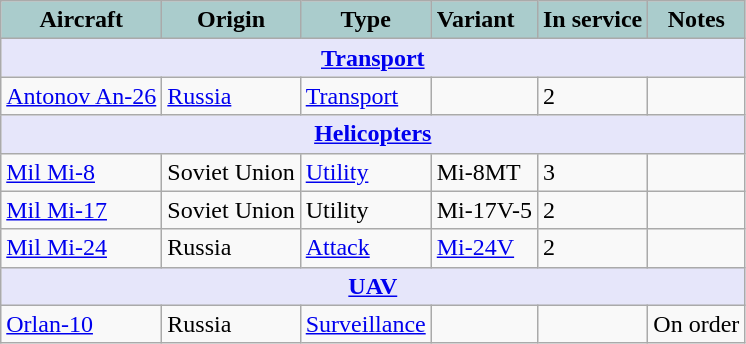<table class="wikitable sortable">
<tr>
<th style="text-align:center; background:#acc;">Aircraft</th>
<th style="text-align: center; background:#acc;">Origin</th>
<th style="text-align:center; background:#acc;">Type</th>
<th style="text-align:left; background:#acc;">Variant</th>
<th style="text-align:center; background:#acc;">In service</th>
<th style="text-align: center; background:#acc;">Notes</th>
</tr>
<tr>
<th colspan="6" style="align: center; background: lavender;"><a href='#'>Transport</a></th>
</tr>
<tr>
<td><a href='#'>Antonov An-26</a></td>
<td><a href='#'>Russia</a></td>
<td><a href='#'>Transport</a></td>
<td></td>
<td>2</td>
<td></td>
</tr>
<tr>
<th colspan="6" style="align: center; background: lavender;"><a href='#'>Helicopters</a></th>
</tr>
<tr>
<td><a href='#'>Mil Mi-8</a></td>
<td>Soviet Union</td>
<td><a href='#'>Utility</a></td>
<td>Mi-8MT</td>
<td>3</td>
<td></td>
</tr>
<tr>
<td><a href='#'>Mil Mi-17</a></td>
<td>Soviet Union</td>
<td>Utility</td>
<td>Mi-17V-5</td>
<td>2</td>
<td></td>
</tr>
<tr>
<td><a href='#'>Mil Mi-24</a></td>
<td>Russia</td>
<td><a href='#'>Attack</a></td>
<td><a href='#'>Mi-24V</a></td>
<td>2</td>
<td></td>
</tr>
<tr>
<th colspan="6" style="align: center; background: lavender;"><a href='#'>UAV</a></th>
</tr>
<tr>
<td><a href='#'>Orlan-10</a></td>
<td>Russia</td>
<td><a href='#'>Surveillance</a></td>
<td></td>
<td></td>
<td>On order</td>
</tr>
</table>
